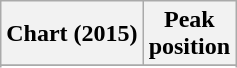<table class="wikitable sortable plainrowheaders">
<tr>
<th>Chart (2015)</th>
<th>Peak<br>position</th>
</tr>
<tr>
</tr>
<tr>
</tr>
<tr>
</tr>
<tr>
</tr>
<tr>
</tr>
<tr>
</tr>
<tr>
</tr>
</table>
